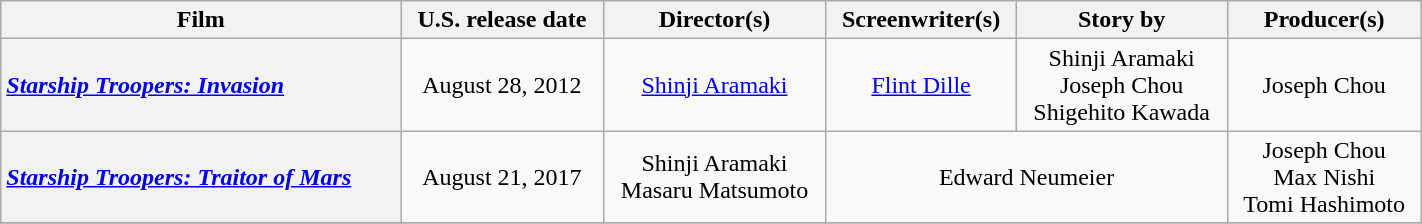<table class="wikitable plainrowheaders" style="text-align:center; width:75%;">
<tr>
<th scope="col">Film</th>
<th scope="col">U.S. release date</th>
<th scope="col">Director(s)</th>
<th scope="col">Screenwriter(s)</th>
<th scope="col">Story by</th>
<th scope="col">Producer(s)</th>
</tr>
<tr>
<th scope="row" style="text-align:left"><em><a href='#'>Starship Troopers: Invasion</a></em></th>
<td>August 28, 2012</td>
<td align="center"><a href='#'>Shinji Aramaki</a></td>
<td align="center"><a href='#'>Flint Dille</a></td>
<td align="center">Shinji Aramaki<br>Joseph Chou<br>Shigehito Kawada</td>
<td align="center">Joseph Chou</td>
</tr>
<tr>
<th scope="row" style="text-align:left"><em><a href='#'>Starship Troopers: Traitor of Mars</a></em></th>
<td>August 21, 2017</td>
<td>Shinji Aramaki<br>Masaru Matsumoto</td>
<td colspan="2" style="text-align:center;">Edward Neumeier</td>
<td>Joseph Chou <br>Max Nishi <br>Tomi Hashimoto</td>
</tr>
<tr>
</tr>
</table>
